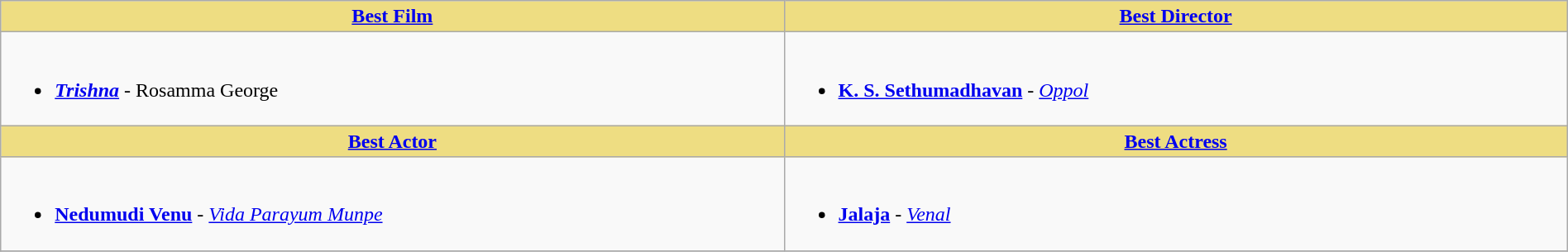<table class="wikitable" width=100% |>
<tr>
<th !  style="background:#eedd82; text-align:center; width:50%;"><a href='#'>Best Film</a></th>
<th !  style="background:#eedd82; text-align:center; width:50%;"><a href='#'>Best Director</a></th>
</tr>
<tr>
<td valign="top"><br><ul><li><strong><em><a href='#'>Trishna</a></em></strong> - Rosamma George</li></ul></td>
<td valign="top"><br><ul><li><strong><a href='#'>K. S. Sethumadhavan</a></strong> - <em><a href='#'>Oppol</a></em></li></ul></td>
</tr>
<tr>
<th !  style="background:#eedd82; text-align:center; width:50%;"><a href='#'>Best Actor</a></th>
<th !  style="background:#eedd82; text-align:center; width:50%;"><a href='#'>Best Actress</a></th>
</tr>
<tr>
<td valign="top"><br><ul><li><strong><a href='#'>Nedumudi Venu</a></strong> - <em><a href='#'>Vida Parayum Munpe</a></em></li></ul></td>
<td valign="top"><br><ul><li><strong><a href='#'>Jalaja</a></strong> - <em><a href='#'>Venal</a></em></li></ul></td>
</tr>
<tr>
</tr>
</table>
